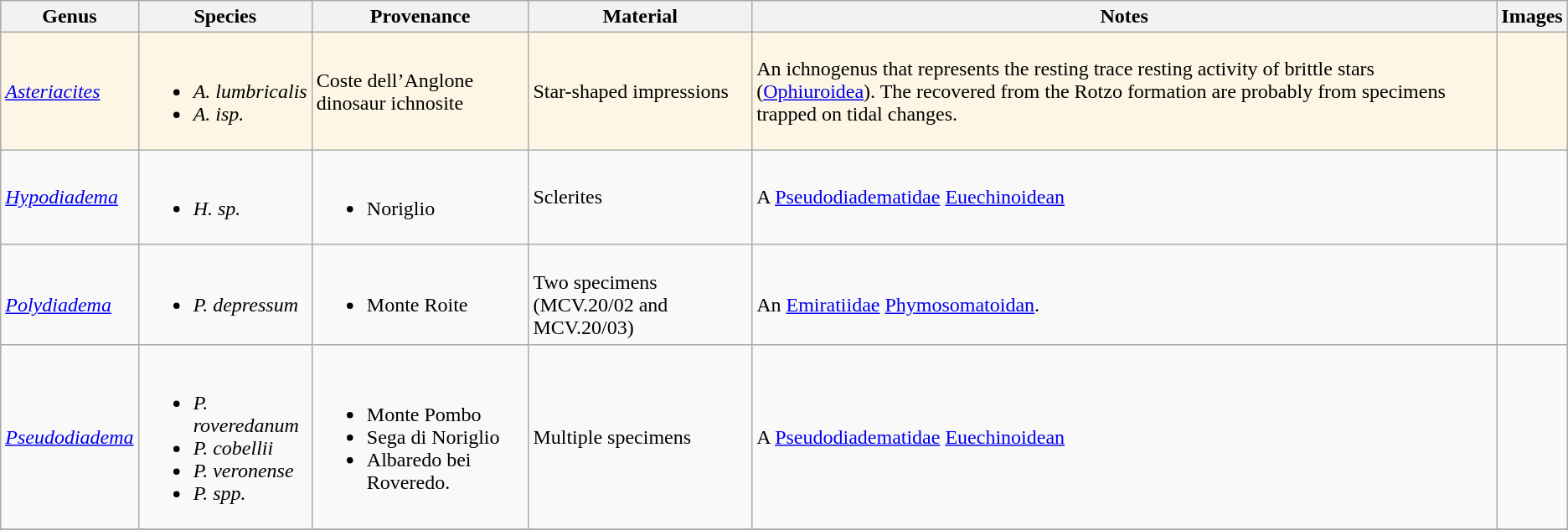<table class = "wikitable">
<tr>
<th>Genus</th>
<th>Species</th>
<th>Provenance</th>
<th>Material</th>
<th>Notes</th>
<th>Images</th>
</tr>
<tr>
<td style="background:#FEF6E4;"><em><a href='#'>Asteriacites</a></em></td>
<td style="background:#FEF6E4;"><br><ul><li><em>A. lumbricalis</em></li><li><em>A. isp.</em></li></ul></td>
<td style="background:#FEF6E4;">Coste dell’Anglone dinosaur ichnosite</td>
<td style="background:#FEF6E4;">Star-shaped impressions</td>
<td style="background:#FEF6E4;">An ichnogenus that represents the resting trace resting activity of brittle stars (<a href='#'>Ophiuroidea</a>). The recovered from the Rotzo formation are probably from specimens trapped on tidal changes.</td>
<td style="background:#FEF6E4;"></td>
</tr>
<tr>
<td><em><a href='#'>Hypodiadema</a></em></td>
<td><br><ul><li><em>H. sp.</em></li></ul></td>
<td><br><ul><li>Noriglio</li></ul></td>
<td>Sclerites</td>
<td>A <a href='#'>Pseudodiadematidae</a> <a href='#'>Euechinoidean</a></td>
<td></td>
</tr>
<tr>
<td><br><em><a href='#'>Polydiadema</a></em></td>
<td><br><ul><li><em>P. depressum</em></li></ul></td>
<td><br><ul><li>Monte Roite</li></ul></td>
<td><br>Two specimens (MCV.20/02 and MCV.20/03)</td>
<td><br>An <a href='#'>Emiratiidae</a> <a href='#'>Phymosomatoidan</a>.</td>
<td></td>
</tr>
<tr>
<td><em><a href='#'>Pseudodiadema</a></em></td>
<td><br><ul><li><em>P. roveredanum</em></li><li><em>P. cobellii</em></li><li><em>P. veronense</em></li><li><em>P. spp.</em></li></ul></td>
<td><br><ul><li>Monte Pombo</li><li>Sega di Noriglio</li><li>Albaredo bei Roveredo.</li></ul></td>
<td>Multiple specimens</td>
<td>A <a href='#'>Pseudodiadematidae</a> <a href='#'>Euechinoidean</a></td>
<td></td>
</tr>
<tr>
</tr>
</table>
